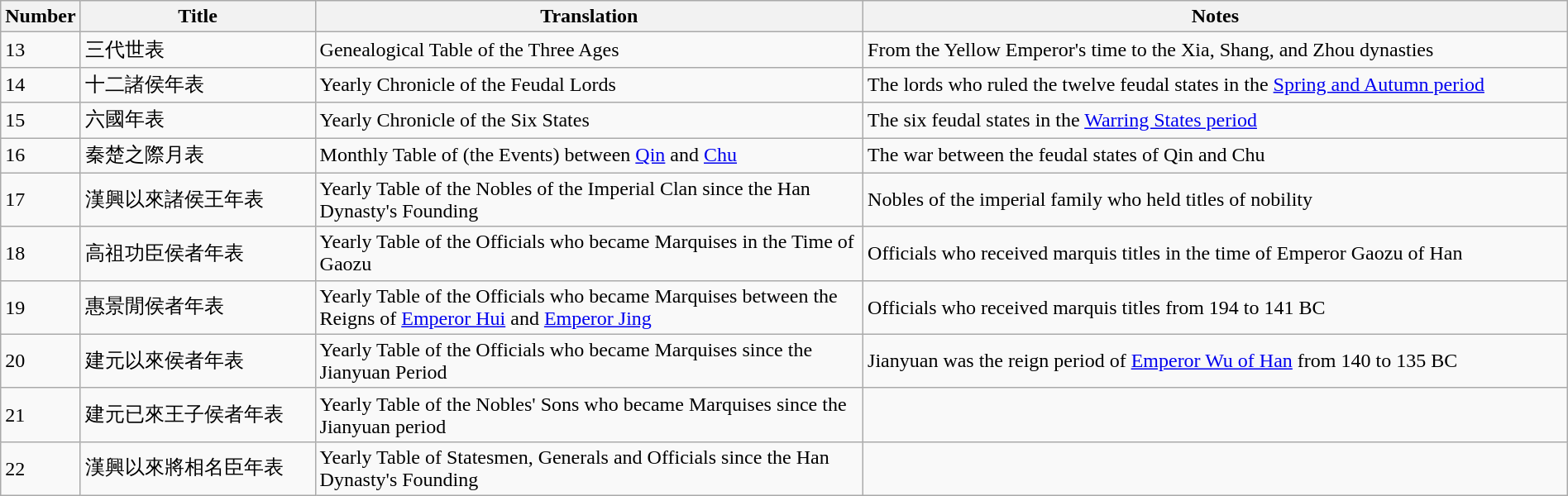<table class="wikitable" width=100%>
<tr>
<th width=5%>Number</th>
<th width=15%>Title</th>
<th width=35%>Translation</th>
<th width=45%>Notes</th>
</tr>
<tr>
<td>13</td>
<td>三代世表</td>
<td>Genealogical Table of the Three Ages</td>
<td>From the Yellow Emperor's time to the Xia, Shang, and Zhou dynasties</td>
</tr>
<tr>
<td>14</td>
<td>十二諸侯年表</td>
<td>Yearly Chronicle of the Feudal Lords</td>
<td>The lords who ruled the twelve feudal states in the <a href='#'>Spring and Autumn period</a></td>
</tr>
<tr>
<td>15</td>
<td>六國年表</td>
<td>Yearly Chronicle of the Six States</td>
<td>The six feudal states in the <a href='#'>Warring States period</a></td>
</tr>
<tr>
<td>16</td>
<td>秦楚之際月表</td>
<td>Monthly Table of (the Events) between <a href='#'>Qin</a> and <a href='#'>Chu</a></td>
<td>The war between the feudal states of Qin and Chu</td>
</tr>
<tr>
<td>17</td>
<td>漢興以來諸侯王年表</td>
<td>Yearly Table of the Nobles of the Imperial Clan since the Han Dynasty's Founding</td>
<td>Nobles of the imperial family who held titles of nobility</td>
</tr>
<tr>
<td>18</td>
<td>高祖功臣侯者年表</td>
<td>Yearly Table of the Officials who became Marquises in the Time of Gaozu</td>
<td>Officials who received marquis titles in the time of Emperor Gaozu of Han</td>
</tr>
<tr>
<td>19</td>
<td>惠景閒侯者年表</td>
<td>Yearly Table of the Officials who became Marquises between the Reigns of <a href='#'>Emperor Hui</a> and <a href='#'>Emperor Jing</a></td>
<td>Officials who received marquis titles from 194 to 141 BC</td>
</tr>
<tr>
<td>20</td>
<td>建元以來侯者年表</td>
<td>Yearly Table of the Officials who became Marquises since the Jianyuan Period</td>
<td>Jianyuan was the reign period of <a href='#'>Emperor Wu of Han</a> from 140 to 135 BC</td>
</tr>
<tr>
<td>21</td>
<td>建元已來王子侯者年表</td>
<td>Yearly Table of the Nobles' Sons who became Marquises since the Jianyuan period</td>
<td></td>
</tr>
<tr>
<td>22</td>
<td>漢興以來將相名臣年表</td>
<td>Yearly Table of Statesmen, Generals and Officials since the Han Dynasty's Founding</td>
<td></td>
</tr>
</table>
